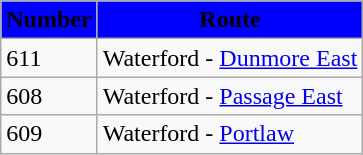<table class="wikitable">
<tr>
<th style="background:blue;"><span> Number</span></th>
<th style="background:blue;"><span> Route</span></th>
</tr>
<tr>
<td>611</td>
<td>Waterford - <a href='#'>Dunmore East</a></td>
</tr>
<tr>
<td>608</td>
<td>Waterford - <a href='#'>Passage East</a></td>
</tr>
<tr>
<td>609</td>
<td>Waterford - <a href='#'>Portlaw</a></td>
</tr>
</table>
